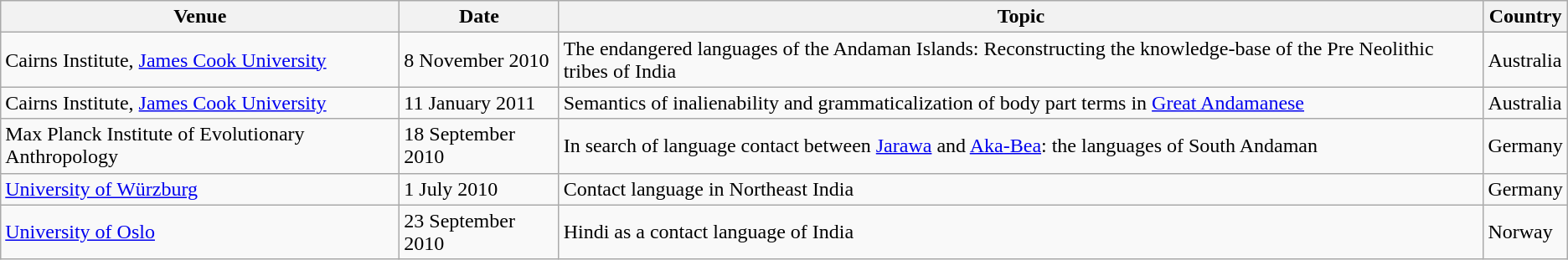<table class="wikitable">
<tr>
<th>Venue</th>
<th>Date</th>
<th>Topic</th>
<th>Country</th>
</tr>
<tr>
<td>Cairns Institute, <a href='#'>James Cook University</a></td>
<td>8 November 2010</td>
<td>The endangered languages of the Andaman Islands: Reconstructing the knowledge-base of the Pre Neolithic tribes of India</td>
<td>Australia</td>
</tr>
<tr>
<td>Cairns Institute, <a href='#'>James Cook University</a></td>
<td>11 January 2011</td>
<td>Semantics of inalienability and grammaticalization of body part terms in <a href='#'>Great Andamanese</a></td>
<td>Australia</td>
</tr>
<tr>
<td>Max Planck Institute of Evolutionary Anthropology</td>
<td>18 September 2010</td>
<td>In search of language contact between <a href='#'>Jarawa</a> and <a href='#'>Aka-Bea</a>: the languages of South Andaman</td>
<td>Germany</td>
</tr>
<tr>
<td><a href='#'>University of Würzburg</a></td>
<td>1 July 2010</td>
<td>Contact language in Northeast India</td>
<td>Germany</td>
</tr>
<tr>
<td><a href='#'>University of Oslo</a></td>
<td>23 September 2010</td>
<td>Hindi as a contact language of India</td>
<td>Norway</td>
</tr>
</table>
